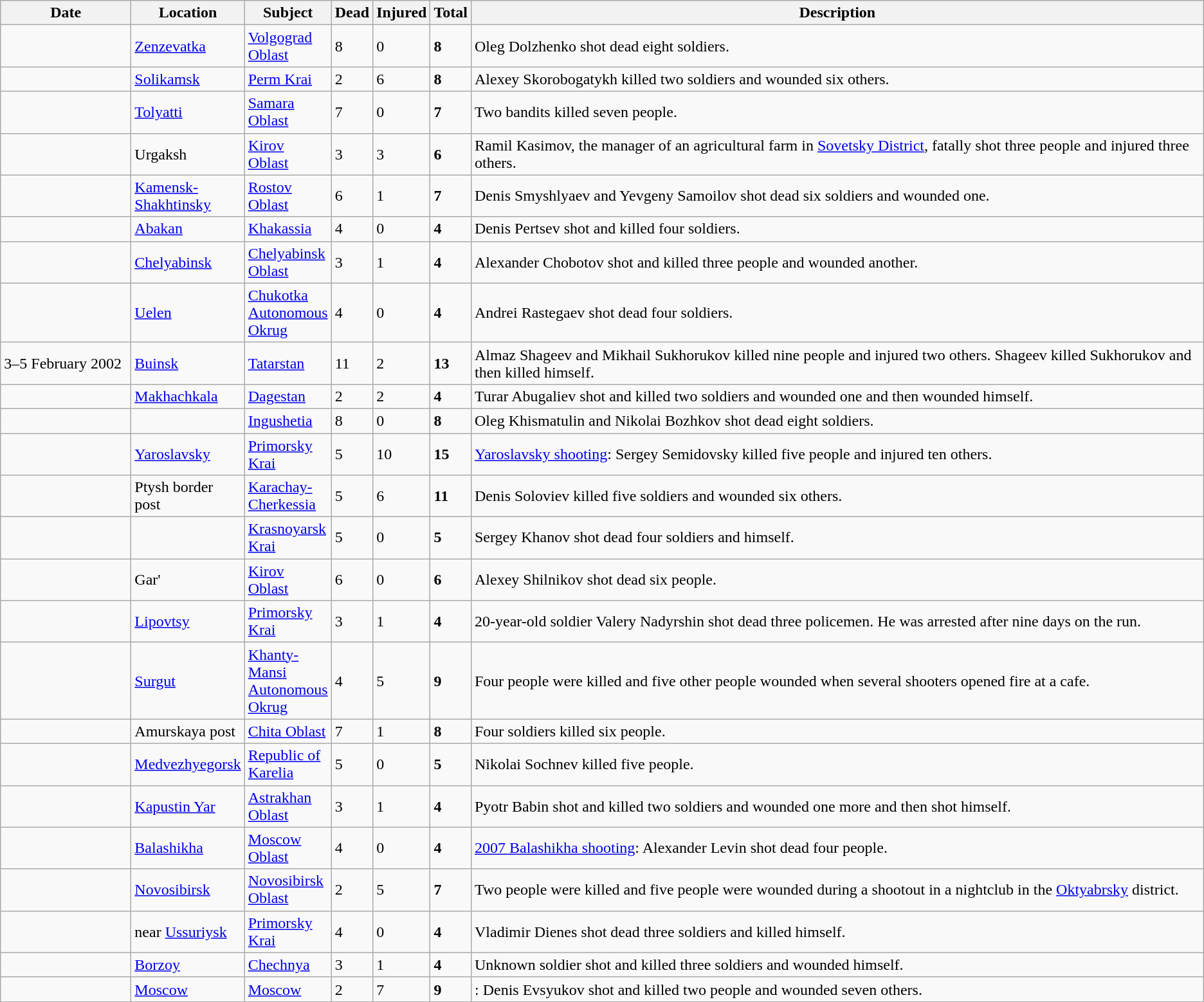<table class="wikitable sortable">
<tr>
<th scope="col" style="width: 8rem;">Date</th>
<th scope="col" style="width: 5rem;">Location</th>
<th scope="col" style="width: 5rem;">Subject</th>
<th data-sort-type=number>Dead</th>
<th data-sort-type=number>Injured</th>
<th data-sort-type=number>Total</th>
<th class=unsortable>Description</th>
</tr>
<tr>
<td></td>
<td><a href='#'>Zenzevatka</a></td>
<td><a href='#'>Volgograd Oblast</a></td>
<td>8</td>
<td>0</td>
<td><strong>8</strong></td>
<td>Oleg Dolzhenko shot dead eight soldiers.</td>
</tr>
<tr>
<td></td>
<td><a href='#'>Solikamsk</a></td>
<td><a href='#'>Perm Krai</a></td>
<td>2</td>
<td>6</td>
<td><strong>8</strong></td>
<td>Alexey Skorobogatykh killed two soldiers and wounded six others.</td>
</tr>
<tr>
<td></td>
<td><a href='#'>Tolyatti</a></td>
<td><a href='#'>Samara Oblast</a></td>
<td>7</td>
<td>0</td>
<td><strong>7</strong></td>
<td>Two bandits killed seven people.</td>
</tr>
<tr>
<td></td>
<td>Urgaksh</td>
<td><a href='#'>Kirov Oblast</a></td>
<td>3</td>
<td>3</td>
<td><strong>6</strong></td>
<td>Ramil Kasimov, the manager of an agricultural farm in <a href='#'>Sovetsky District</a>, fatally shot three people and injured three others.</td>
</tr>
<tr>
<td></td>
<td><a href='#'>Kamensk-Shakhtinsky</a></td>
<td><a href='#'>Rostov Oblast</a></td>
<td>6</td>
<td>1</td>
<td><strong>7</strong></td>
<td>Denis Smyshlyaev and Yevgeny Samoilov shot dead six soldiers and wounded one.</td>
</tr>
<tr>
<td></td>
<td><a href='#'>Abakan</a></td>
<td><a href='#'>Khakassia</a></td>
<td>4</td>
<td>0</td>
<td><strong>4</strong></td>
<td>Denis Pertsev shot and killed four soldiers.</td>
</tr>
<tr>
<td></td>
<td><a href='#'>Chelyabinsk</a></td>
<td><a href='#'>Chelyabinsk Oblast</a></td>
<td>3</td>
<td>1</td>
<td><strong>4</strong></td>
<td>Alexander Chobotov shot and killed three people and wounded another.</td>
</tr>
<tr>
<td></td>
<td><a href='#'>Uelen</a></td>
<td><a href='#'>Chukotka Autonomous Okrug</a></td>
<td>4</td>
<td>0</td>
<td><strong>4</strong></td>
<td>Andrei Rastegaev shot dead four soldiers.</td>
</tr>
<tr>
<td>3–5 February 2002</td>
<td><a href='#'>Buinsk</a></td>
<td><a href='#'>Tatarstan</a></td>
<td>11</td>
<td>2</td>
<td><strong>13</strong></td>
<td>Almaz Shageev and Mikhail Sukhorukov killed nine people and injured two others. Shageev killed Sukhorukov and then killed himself.</td>
</tr>
<tr>
<td></td>
<td><a href='#'>Makhachkala</a></td>
<td><a href='#'>Dagestan</a></td>
<td>2</td>
<td>2</td>
<td><strong>4</strong></td>
<td>Turar Abugaliev shot and killed two soldiers and wounded one and then wounded himself.</td>
</tr>
<tr>
<td></td>
<td></td>
<td><a href='#'>Ingushetia</a></td>
<td>8</td>
<td>0</td>
<td><strong>8</strong></td>
<td>Oleg Khismatulin and Nikolai Bozhkov shot dead eight soldiers.</td>
</tr>
<tr>
<td></td>
<td><a href='#'>Yaroslavsky</a></td>
<td><a href='#'>Primorsky Krai</a></td>
<td>5</td>
<td>10</td>
<td><strong>15</strong></td>
<td><a href='#'>Yaroslavsky shooting</a>: Sergey Semidovsky killed five people and injured ten others.</td>
</tr>
<tr>
<td></td>
<td>Ptysh border post</td>
<td><a href='#'>Karachay-Cherkessia</a></td>
<td>5</td>
<td>6</td>
<td><strong>11</strong></td>
<td>Denis Soloviev killed five soldiers and wounded six others.</td>
</tr>
<tr>
<td></td>
<td></td>
<td><a href='#'>Krasnoyarsk Krai</a></td>
<td>5</td>
<td>0</td>
<td><strong>5</strong></td>
<td>Sergey Khanov shot dead four soldiers and himself.</td>
</tr>
<tr>
<td></td>
<td>Gar'</td>
<td><a href='#'>Kirov Oblast</a></td>
<td>6</td>
<td>0</td>
<td><strong>6</strong></td>
<td>Alexey Shilnikov shot dead six people.</td>
</tr>
<tr>
<td></td>
<td><a href='#'>Lipovtsy</a></td>
<td><a href='#'>Primorsky Krai</a></td>
<td>3</td>
<td>1</td>
<td><strong>4</strong></td>
<td>20-year-old soldier Valery Nadyrshin shot dead three policemen. He was arrested after nine days on the run.</td>
</tr>
<tr>
<td></td>
<td><a href='#'>Surgut</a></td>
<td><a href='#'>Khanty-Mansi Autonomous Okrug</a></td>
<td>4</td>
<td>5</td>
<td><strong>9</strong></td>
<td>Four people were killed and five other people wounded when several shooters opened fire at a cafe.</td>
</tr>
<tr>
<td></td>
<td>Amurskaya post</td>
<td><a href='#'>Chita Oblast</a></td>
<td>7</td>
<td>1</td>
<td><strong>8</strong></td>
<td>Four soldiers killed six people.</td>
</tr>
<tr>
<td></td>
<td><a href='#'>Medvezhyegorsk</a></td>
<td><a href='#'>Republic of Karelia</a></td>
<td>5</td>
<td>0</td>
<td><strong>5</strong></td>
<td>Nikolai Sochnev killed five people.</td>
</tr>
<tr>
<td></td>
<td><a href='#'>Kapustin Yar</a></td>
<td><a href='#'>Astrakhan Oblast</a></td>
<td>3</td>
<td>1</td>
<td><strong>4</strong></td>
<td>Pyotr Babin shot and killed two soldiers and wounded one more and then shot himself.</td>
</tr>
<tr>
<td></td>
<td><a href='#'>Balashikha</a></td>
<td><a href='#'>Moscow Oblast</a></td>
<td>4</td>
<td>0</td>
<td><strong>4</strong></td>
<td><a href='#'>2007 Balashikha shooting</a>: Alexander Levin shot dead four people.</td>
</tr>
<tr>
<td></td>
<td><a href='#'>Novosibirsk</a></td>
<td><a href='#'>Novosibirsk Oblast</a></td>
<td>2</td>
<td>5</td>
<td><strong>7</strong></td>
<td>Two people were killed and five people were wounded during a shootout in a nightclub in the <a href='#'>Oktyabrsky</a> district.</td>
</tr>
<tr>
<td></td>
<td>near <a href='#'>Ussuriysk</a></td>
<td><a href='#'>Primorsky Krai</a></td>
<td>4</td>
<td>0</td>
<td><strong>4</strong></td>
<td>Vladimir Dienes shot dead three soldiers and killed himself.</td>
</tr>
<tr>
<td></td>
<td><a href='#'>Borzoy</a></td>
<td><a href='#'>Chechnya</a></td>
<td>3</td>
<td>1</td>
<td><strong>4</strong></td>
<td>Unknown soldier shot and killed three soldiers and wounded himself.</td>
</tr>
<tr>
<td></td>
<td><a href='#'>Moscow</a></td>
<td><a href='#'>Moscow</a></td>
<td>2</td>
<td>7</td>
<td><strong>9</strong></td>
<td>: Denis Evsyukov shot and killed two people and wounded seven others.</td>
</tr>
</table>
